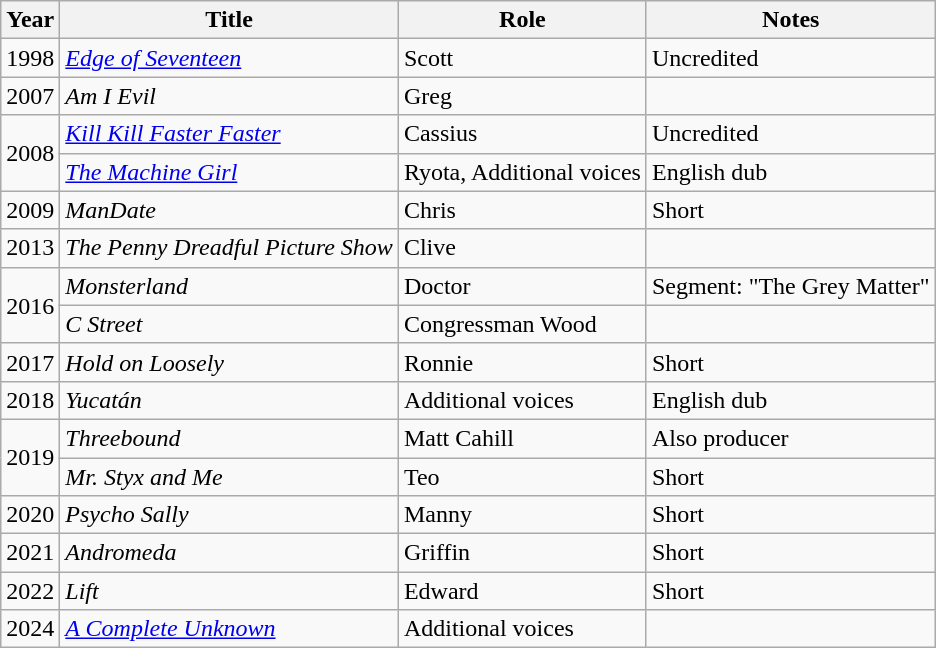<table class="wikitable">
<tr>
<th>Year</th>
<th>Title</th>
<th>Role</th>
<th>Notes</th>
</tr>
<tr>
<td>1998</td>
<td><em><a href='#'>Edge of Seventeen</a></em></td>
<td>Scott</td>
<td>Uncredited</td>
</tr>
<tr>
<td>2007</td>
<td><em>Am I Evil</em></td>
<td>Greg</td>
<td></td>
</tr>
<tr>
<td rowspan="2">2008</td>
<td><em><a href='#'>Kill Kill Faster Faster</a></em></td>
<td>Cassius</td>
<td>Uncredited</td>
</tr>
<tr>
<td><em><a href='#'>The Machine Girl</a></em></td>
<td>Ryota, Additional voices</td>
<td>English dub</td>
</tr>
<tr>
<td>2009</td>
<td><em>ManDate</em></td>
<td>Chris</td>
<td>Short</td>
</tr>
<tr>
<td>2013</td>
<td><em>The Penny Dreadful Picture Show</em></td>
<td>Clive</td>
<td></td>
</tr>
<tr>
<td rowspan="2">2016</td>
<td><em>Monsterland</em></td>
<td>Doctor</td>
<td>Segment: "The Grey Matter"</td>
</tr>
<tr>
<td><em>C Street</em></td>
<td>Congressman Wood</td>
<td></td>
</tr>
<tr>
<td>2017</td>
<td><em>Hold on Loosely</em></td>
<td>Ronnie</td>
<td>Short</td>
</tr>
<tr>
<td>2018</td>
<td><em>Yucatán</em></td>
<td>Additional voices</td>
<td>English dub</td>
</tr>
<tr>
<td rowspan="2">2019</td>
<td><em>Threebound</em></td>
<td>Matt Cahill</td>
<td>Also producer</td>
</tr>
<tr>
<td><em>Mr. Styx and Me</em></td>
<td>Teo</td>
<td>Short</td>
</tr>
<tr>
<td>2020</td>
<td><em>Psycho Sally</em></td>
<td>Manny</td>
<td>Short</td>
</tr>
<tr>
<td>2021</td>
<td><em>Andromeda</em></td>
<td>Griffin</td>
<td>Short</td>
</tr>
<tr>
<td>2022</td>
<td><em>Lift</em></td>
<td>Edward</td>
<td>Short</td>
</tr>
<tr>
<td>2024</td>
<td><em><a href='#'>A Complete Unknown</a></em></td>
<td>Additional voices</td>
<td></td>
</tr>
</table>
